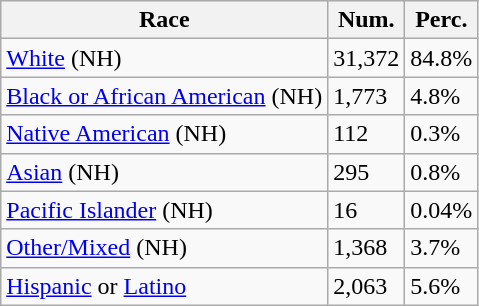<table class="wikitable">
<tr>
<th>Race</th>
<th>Num.</th>
<th>Perc.</th>
</tr>
<tr>
<td><a href='#'>White</a> (NH)</td>
<td>31,372</td>
<td>84.8%</td>
</tr>
<tr>
<td><a href='#'>Black or African American</a> (NH)</td>
<td>1,773</td>
<td>4.8%</td>
</tr>
<tr>
<td><a href='#'>Native American</a> (NH)</td>
<td>112</td>
<td>0.3%</td>
</tr>
<tr>
<td><a href='#'>Asian</a> (NH)</td>
<td>295</td>
<td>0.8%</td>
</tr>
<tr>
<td><a href='#'>Pacific Islander</a> (NH)</td>
<td>16</td>
<td>0.04%</td>
</tr>
<tr>
<td><a href='#'>Other/Mixed</a> (NH)</td>
<td>1,368</td>
<td>3.7%</td>
</tr>
<tr>
<td><a href='#'>Hispanic</a> or <a href='#'>Latino</a></td>
<td>2,063</td>
<td>5.6%</td>
</tr>
</table>
